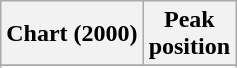<table class="wikitable sortable plainrowheaders" style="text-align:center">
<tr>
<th scope="col">Chart (2000)</th>
<th scope="col">Peak<br>position</th>
</tr>
<tr>
</tr>
<tr>
</tr>
<tr>
</tr>
</table>
